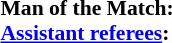<table style="width:100%; font-size:90%;">
<tr>
<td><br><strong>Man of the Match:</strong><br><strong><a href='#'>Assistant referees</a>:</strong></td>
</tr>
</table>
